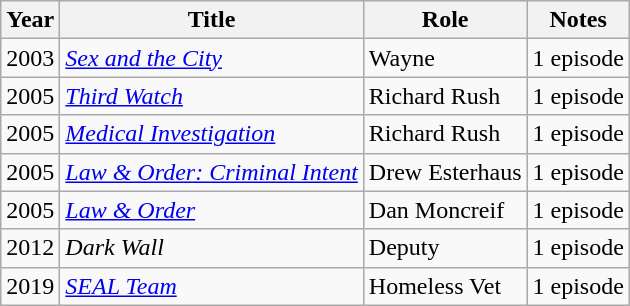<table class="wikitable sortable">
<tr>
<th>Year</th>
<th>Title</th>
<th>Role</th>
<th>Notes</th>
</tr>
<tr>
<td>2003</td>
<td><em><a href='#'>Sex and the City</a></em></td>
<td>Wayne</td>
<td>1 episode</td>
</tr>
<tr>
<td>2005</td>
<td><em><a href='#'>Third Watch</a></em></td>
<td>Richard Rush</td>
<td>1 episode</td>
</tr>
<tr>
<td>2005</td>
<td><em><a href='#'>Medical Investigation</a></em></td>
<td>Richard Rush</td>
<td>1 episode</td>
</tr>
<tr>
<td>2005</td>
<td><em><a href='#'>Law & Order: Criminal Intent</a></em></td>
<td>Drew Esterhaus</td>
<td>1 episode</td>
</tr>
<tr>
<td>2005</td>
<td><em><a href='#'>Law & Order</a></em></td>
<td>Dan Moncreif</td>
<td>1 episode</td>
</tr>
<tr>
<td>2012</td>
<td><em>Dark Wall</em></td>
<td>Deputy</td>
<td>1 episode</td>
</tr>
<tr>
<td>2019</td>
<td><a href='#'><em>SEAL Team</em></a></td>
<td>Homeless Vet</td>
<td>1 episode</td>
</tr>
</table>
